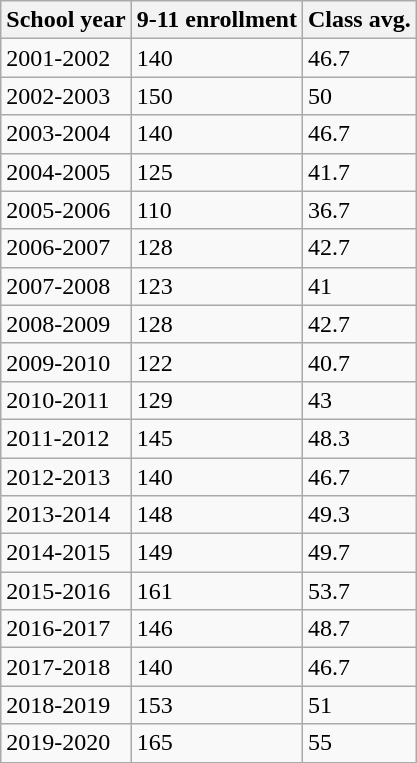<table class="wikitable">
<tr>
<th>School year</th>
<th>9-11 enrollment</th>
<th>Class avg.</th>
</tr>
<tr>
<td>2001-2002</td>
<td>140</td>
<td>46.7</td>
</tr>
<tr>
<td>2002-2003</td>
<td>150</td>
<td>50</td>
</tr>
<tr>
<td>2003-2004</td>
<td>140</td>
<td>46.7</td>
</tr>
<tr>
<td>2004-2005</td>
<td>125</td>
<td>41.7</td>
</tr>
<tr>
<td>2005-2006</td>
<td>110</td>
<td>36.7</td>
</tr>
<tr>
<td>2006-2007</td>
<td>128</td>
<td>42.7</td>
</tr>
<tr>
<td>2007-2008</td>
<td>123</td>
<td>41</td>
</tr>
<tr>
<td>2008-2009</td>
<td>128</td>
<td>42.7</td>
</tr>
<tr>
<td>2009-2010</td>
<td>122</td>
<td>40.7</td>
</tr>
<tr>
<td>2010-2011</td>
<td>129</td>
<td>43</td>
</tr>
<tr>
<td>2011-2012</td>
<td>145</td>
<td>48.3</td>
</tr>
<tr>
<td>2012-2013</td>
<td>140</td>
<td>46.7</td>
</tr>
<tr>
<td>2013-2014</td>
<td>148</td>
<td>49.3</td>
</tr>
<tr>
<td>2014-2015</td>
<td>149</td>
<td>49.7</td>
</tr>
<tr>
<td>2015-2016</td>
<td>161</td>
<td>53.7</td>
</tr>
<tr>
<td>2016-2017</td>
<td>146</td>
<td>48.7</td>
</tr>
<tr>
<td>2017-2018</td>
<td>140</td>
<td>46.7</td>
</tr>
<tr>
<td>2018-2019</td>
<td>153</td>
<td>51</td>
</tr>
<tr>
<td>2019-2020</td>
<td>165</td>
<td>55</td>
</tr>
</table>
